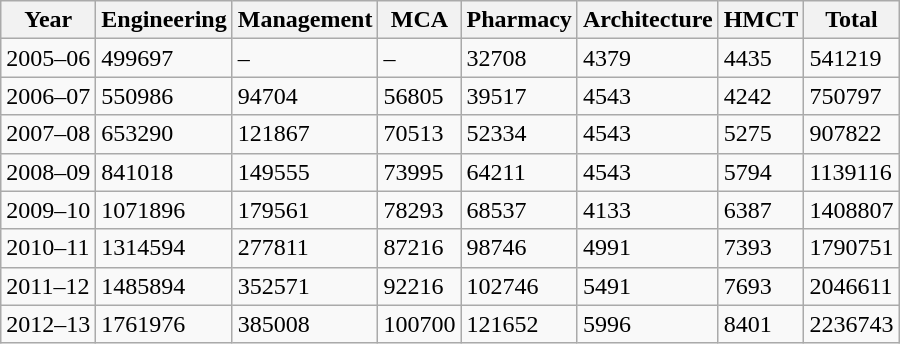<table class="wikitable sortable">
<tr>
<th>Year</th>
<th>Engineering</th>
<th>Management</th>
<th>MCA</th>
<th>Pharmacy</th>
<th>Architecture</th>
<th>HMCT</th>
<th>Total</th>
</tr>
<tr>
<td>2005–06</td>
<td>499697</td>
<td>–</td>
<td>–</td>
<td>32708</td>
<td>4379</td>
<td>4435</td>
<td>541219</td>
</tr>
<tr>
<td>2006–07</td>
<td>550986</td>
<td>94704</td>
<td>56805</td>
<td>39517</td>
<td>4543</td>
<td>4242</td>
<td>750797</td>
</tr>
<tr>
<td>2007–08</td>
<td>653290</td>
<td>121867</td>
<td>70513</td>
<td>52334</td>
<td>4543</td>
<td>5275</td>
<td>907822</td>
</tr>
<tr>
<td>2008–09</td>
<td>841018</td>
<td>149555</td>
<td>73995</td>
<td>64211</td>
<td>4543</td>
<td>5794</td>
<td>1139116</td>
</tr>
<tr>
<td>2009–10</td>
<td>1071896</td>
<td>179561</td>
<td>78293</td>
<td>68537</td>
<td>4133</td>
<td>6387</td>
<td>1408807</td>
</tr>
<tr>
<td>2010–11</td>
<td>1314594</td>
<td>277811</td>
<td>87216</td>
<td>98746</td>
<td>4991</td>
<td>7393</td>
<td>1790751</td>
</tr>
<tr>
<td>2011–12</td>
<td>1485894</td>
<td>352571</td>
<td>92216</td>
<td>102746</td>
<td>5491</td>
<td>7693</td>
<td>2046611</td>
</tr>
<tr>
<td>2012–13</td>
<td>1761976</td>
<td>385008</td>
<td>100700</td>
<td>121652</td>
<td>5996</td>
<td>8401</td>
<td>2236743</td>
</tr>
</table>
